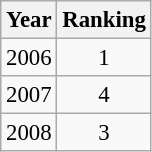<table class="wikitable" style="text-align:center; font-size: 95%;">
<tr>
<th>Year</th>
<th>Ranking</th>
</tr>
<tr>
<td>2006</td>
<td>1</td>
</tr>
<tr>
<td>2007</td>
<td>4</td>
</tr>
<tr>
<td>2008</td>
<td>3</td>
</tr>
</table>
